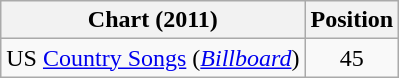<table class="wikitable sortable">
<tr>
<th scope="col">Chart (2011)</th>
<th scope="col">Position</th>
</tr>
<tr>
<td>US <a href='#'>Country Songs</a> (<em><a href='#'>Billboard</a></em>)</td>
<td align="center">45</td>
</tr>
</table>
